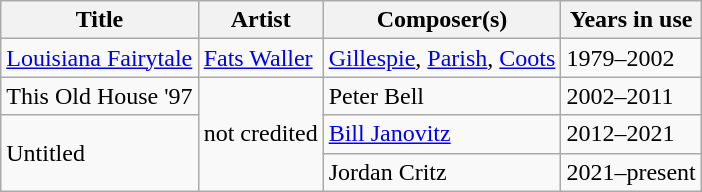<table class="wikitable">
<tr>
<th>Title</th>
<th>Artist</th>
<th>Composer(s)</th>
<th>Years in use</th>
</tr>
<tr>
<td><a href='#'>Louisiana Fairytale</a></td>
<td><a href='#'>Fats Waller</a></td>
<td><a href='#'>Gillespie</a>, <a href='#'>Parish</a>, <a href='#'>Coots</a></td>
<td>1979–2002</td>
</tr>
<tr>
<td>This Old House '97</td>
<td rowspan=3>not credited</td>
<td>Peter Bell</td>
<td>2002–2011</td>
</tr>
<tr>
<td rowspan=2>Untitled</td>
<td><a href='#'>Bill Janovitz</a></td>
<td>2012–2021</td>
</tr>
<tr>
<td>Jordan Critz</td>
<td>2021–present</td>
</tr>
</table>
